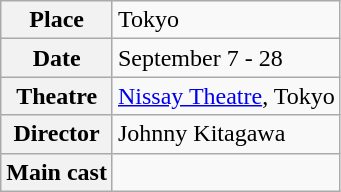<table class="wikitable">
<tr>
<th>Place</th>
<td>Tokyo</td>
</tr>
<tr>
<th>Date</th>
<td>September 7 - 28</td>
</tr>
<tr>
<th>Theatre</th>
<td><a href='#'>Nissay Theatre</a>, Tokyo</td>
</tr>
<tr>
<th>Director</th>
<td>Johnny Kitagawa</td>
</tr>
<tr>
<th>Main cast</th>
<td></td>
</tr>
</table>
